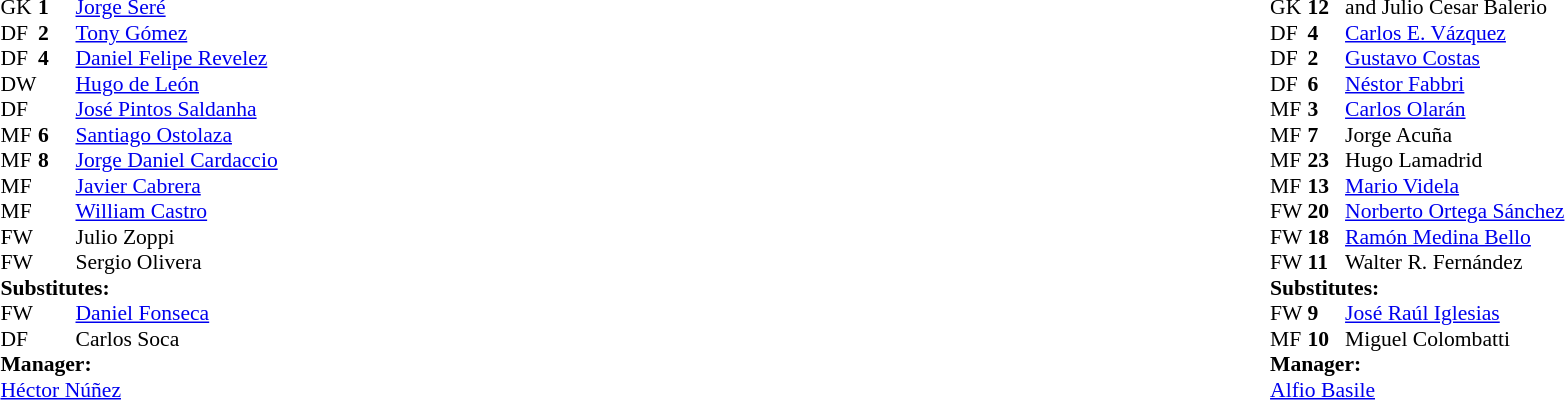<table width="100%">
<tr>
<td valign="top" width="50%"><br><table style="font-size: 90%" cellspacing="0" cellpadding="0">
<tr>
<td colspan="4"></td>
</tr>
<tr>
<th width=25></th>
<th width=25></th>
</tr>
<tr>
<td>GK</td>
<td><strong>1</strong></td>
<td> <a href='#'>Jorge Seré</a></td>
</tr>
<tr>
<td>DF</td>
<td><strong>2</strong></td>
<td> <a href='#'>Tony Gómez</a></td>
</tr>
<tr>
<td>DF</td>
<td><strong>4</strong></td>
<td> <a href='#'>Daniel Felipe Revelez</a></td>
</tr>
<tr>
<td>DW</td>
<td></td>
<td> <a href='#'>Hugo de León</a></td>
</tr>
<tr>
<td>DF</td>
<td></td>
<td> <a href='#'>José Pintos Saldanha</a></td>
</tr>
<tr>
<td>MF</td>
<td><strong>6</strong></td>
<td> <a href='#'>Santiago Ostolaza</a></td>
</tr>
<tr>
<td>MF</td>
<td><strong>8</strong></td>
<td> <a href='#'>Jorge Daniel Cardaccio</a></td>
</tr>
<tr>
<td>MF</td>
<td></td>
<td> <a href='#'>Javier Cabrera</a></td>
<td></td>
<td></td>
</tr>
<tr>
<td>MF</td>
<td></td>
<td> <a href='#'>William Castro</a></td>
</tr>
<tr>
<td>FW</td>
<td></td>
<td> Julio Zoppi</td>
<td></td>
<td></td>
</tr>
<tr>
<td>FW</td>
<td></td>
<td> Sergio Olivera</td>
</tr>
<tr>
<td colspan=3><strong>Substitutes:</strong></td>
</tr>
<tr>
<td>FW</td>
<td></td>
<td> <a href='#'>Daniel Fonseca</a></td>
<td></td>
<td></td>
</tr>
<tr>
<td>DF</td>
<td></td>
<td> Carlos Soca</td>
<td></td>
<td></td>
</tr>
<tr>
<td colspan=3><strong>Manager:</strong></td>
</tr>
<tr>
<td colspan=4> <a href='#'>Héctor Núñez</a></td>
</tr>
</table>
</td>
<td><br><table style="font-size: 90%" cellspacing="0" cellpadding="0" align=center>
<tr>
<td colspan="4"></td>
</tr>
<tr>
<th width=25></th>
<th width=25></th>
</tr>
<tr>
<td>GK</td>
<td><strong>12</strong></td>
<td> and  Julio Cesar Balerio</td>
</tr>
<tr>
<td>DF</td>
<td><strong>4</strong></td>
<td> <a href='#'>Carlos E. Vázquez</a></td>
</tr>
<tr>
<td>DF</td>
<td><strong>2</strong></td>
<td> <a href='#'>Gustavo Costas</a></td>
</tr>
<tr>
<td>DF</td>
<td><strong>6</strong></td>
<td> <a href='#'>Néstor Fabbri</a></td>
</tr>
<tr>
<td>MF</td>
<td><strong>3</strong></td>
<td> <a href='#'>Carlos Olarán</a></td>
</tr>
<tr>
<td>MF</td>
<td><strong>7</strong></td>
<td> Jorge Acuña</td>
</tr>
<tr>
<td>MF</td>
<td><strong>23</strong></td>
<td> Hugo Lamadrid</td>
</tr>
<tr>
<td>MF</td>
<td><strong>13</strong></td>
<td> <a href='#'>Mario Videla</a></td>
<td></td>
<td></td>
</tr>
<tr>
<td>FW</td>
<td><strong>20</strong></td>
<td> <a href='#'>Norberto Ortega Sánchez</a></td>
<td></td>
<td></td>
</tr>
<tr>
<td>FW</td>
<td><strong>18</strong></td>
<td> <a href='#'>Ramón Medina Bello</a></td>
</tr>
<tr>
<td>FW</td>
<td><strong>11</strong></td>
<td> Walter R. Fernández</td>
</tr>
<tr>
<td colspan=3><strong>Substitutes:</strong></td>
</tr>
<tr>
<td>FW</td>
<td><strong>9</strong></td>
<td> <a href='#'>José Raúl Iglesias</a></td>
<td></td>
<td></td>
</tr>
<tr>
<td>MF</td>
<td><strong>10</strong></td>
<td> Miguel Colombatti</td>
<td></td>
<td></td>
</tr>
<tr>
<td colspan=3><strong>Manager:</strong></td>
</tr>
<tr>
<td colspan=4> <a href='#'>Alfio Basile</a></td>
</tr>
</table>
</td>
</tr>
</table>
